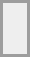<table align="center" border="0" cellpadding="4" cellspacing="4" style="border: 2px solid #9d9d9d;background-color:#eeeeee" valign="midlle">
<tr>
<td><br><div></div></td>
</tr>
</table>
